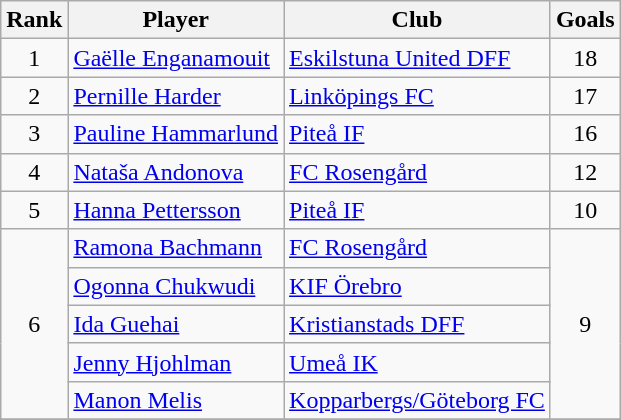<table class="wikitable" style="text-align:center">
<tr>
<th>Rank</th>
<th>Player</th>
<th>Club</th>
<th>Goals</th>
</tr>
<tr>
<td>1</td>
<td align="left"> <a href='#'>Gaëlle Enganamouit</a></td>
<td align="left"><a href='#'>Eskilstuna United DFF</a></td>
<td>18</td>
</tr>
<tr>
<td>2</td>
<td align="left"> <a href='#'>Pernille Harder</a></td>
<td align="left"><a href='#'>Linköpings FC</a></td>
<td>17</td>
</tr>
<tr>
<td>3</td>
<td align="left"> <a href='#'>Pauline Hammarlund</a></td>
<td align="left"><a href='#'>Piteå IF</a></td>
<td>16</td>
</tr>
<tr>
<td>4</td>
<td align="left"> <a href='#'>Nataša Andonova</a></td>
<td align="left"><a href='#'>FC Rosengård</a></td>
<td>12</td>
</tr>
<tr>
<td>5</td>
<td align="left"> <a href='#'>Hanna Pettersson</a></td>
<td align="left"><a href='#'>Piteå IF</a></td>
<td>10</td>
</tr>
<tr>
<td rowspan="5">6</td>
<td align="left"> <a href='#'>Ramona Bachmann</a></td>
<td align="left"><a href='#'>FC Rosengård</a></td>
<td rowspan="5">9</td>
</tr>
<tr>
<td align="left"> <a href='#'>Ogonna Chukwudi</a></td>
<td align="left"><a href='#'>KIF Örebro</a></td>
</tr>
<tr>
<td align="left"> <a href='#'>Ida Guehai</a></td>
<td align="left"><a href='#'>Kristianstads DFF</a></td>
</tr>
<tr>
<td align="left"> <a href='#'>Jenny Hjohlman</a></td>
<td align="left"><a href='#'>Umeå IK</a></td>
</tr>
<tr>
<td align="left"> <a href='#'>Manon Melis</a></td>
<td align="left"><a href='#'>Kopparbergs/Göteborg FC</a></td>
</tr>
<tr>
</tr>
</table>
